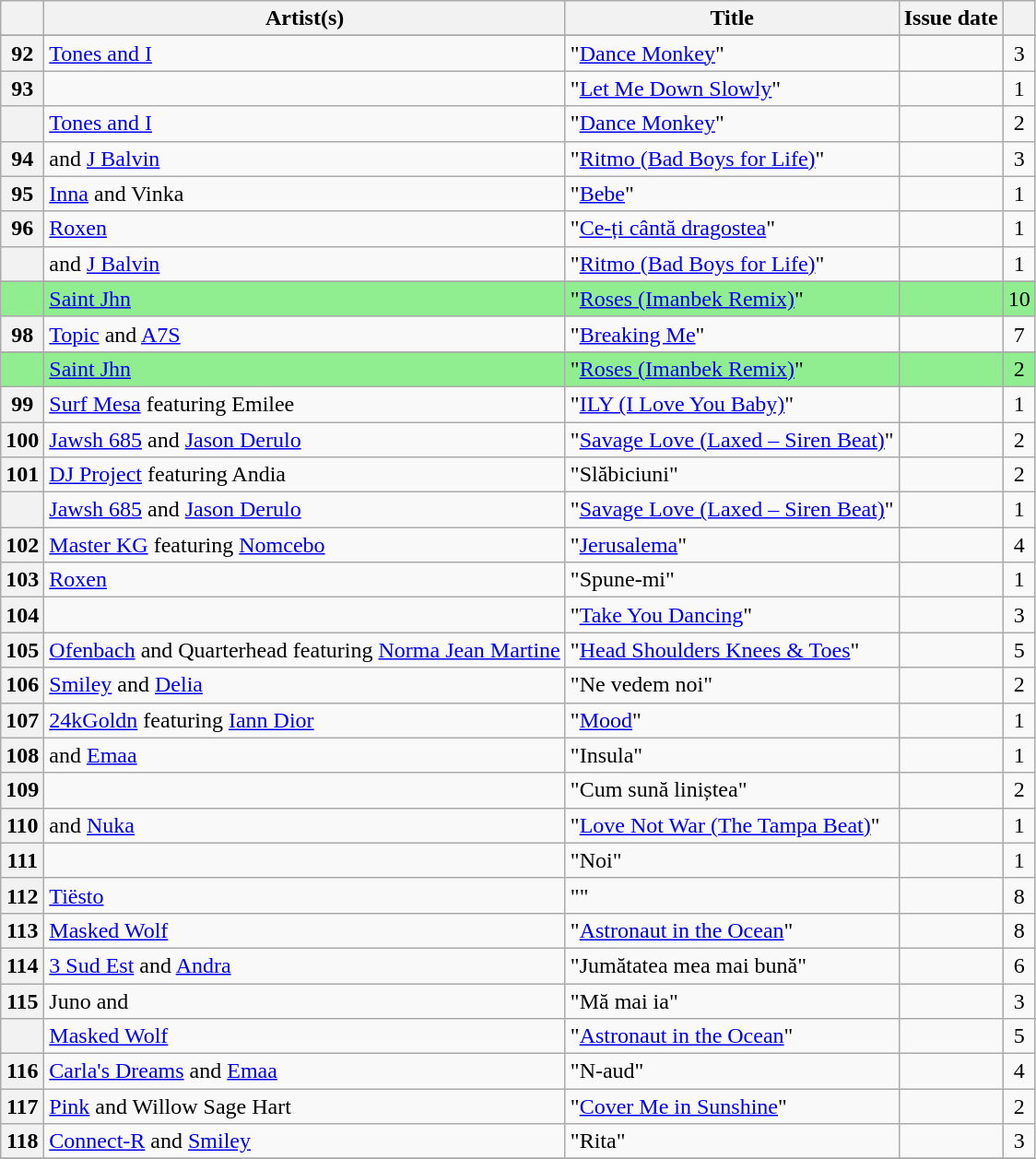<table class="sortable wikitable sortable plainrowheaders">
<tr>
<th scope=col class="sortable"></th>
<th scope=col class="sortable">Artist(s)</th>
<th scope=col class="sortable">Title</th>
<th scope=col class="sortable">Issue date</th>
<th scope=col class="sortable"></th>
</tr>
<tr class=unsortable>
</tr>
<tr>
<th scope="row" style="text-align:center;">92</th>
<td><a href='#'>Tones and I</a></td>
<td>"<a href='#'>Dance Monkey</a>"</td>
<td></td>
<td style="text-align:center;">3</td>
</tr>
<tr>
<th scope="row" style="text-align:center;">93</th>
<td></td>
<td>"<a href='#'>Let Me Down Slowly</a>"</td>
<td></td>
<td style="text-align:center;">1</td>
</tr>
<tr>
<th scope="row" style="text-align:center;"></th>
<td><a href='#'>Tones and I</a></td>
<td>"<a href='#'>Dance Monkey</a>"</td>
<td></td>
<td style="text-align:center;">2</td>
</tr>
<tr>
<th scope="row" style="text-align:center;">94</th>
<td> and <a href='#'>J Balvin</a></td>
<td>"<a href='#'>Ritmo (Bad Boys for Life)</a>"</td>
<td></td>
<td style="text-align:center;">3</td>
</tr>
<tr>
<th scope="row" style="text-align:center;">95</th>
<td><a href='#'>Inna</a> and Vinka</td>
<td>"<a href='#'>Bebe</a>"</td>
<td></td>
<td style="text-align:center;">1</td>
</tr>
<tr>
<th scope="row" style="text-align:center;">96</th>
<td><a href='#'>Roxen</a></td>
<td>"<a href='#'>Ce-ți cântă dragostea</a>"</td>
<td></td>
<td style="text-align:center;">1</td>
</tr>
<tr>
<th scope="row" style="text-align:center;"></th>
<td> and <a href='#'>J Balvin</a></td>
<td>"<a href='#'>Ritmo (Bad Boys for Life)</a>"</td>
<td></td>
<td style="text-align:center;">1</td>
</tr>
<tr>
</tr>
<tr bgcolor="lightgreen">
<td></td>
<td><a href='#'>Saint Jhn</a></td>
<td>"<a href='#'>Roses (Imanbek Remix)</a>"</td>
<td></td>
<td style="text-align:center;">10</td>
</tr>
<tr>
<th scope="row" style="text-align:center;">98</th>
<td><a href='#'>Topic</a> and <a href='#'>A7S</a></td>
<td>"<a href='#'>Breaking Me</a>"</td>
<td></td>
<td style="text-align:center;">7</td>
</tr>
<tr>
</tr>
<tr bgcolor="lightgreen">
<td></td>
<td><a href='#'>Saint Jhn</a></td>
<td>"<a href='#'>Roses (Imanbek Remix)</a>"</td>
<td></td>
<td style="text-align:center;">2</td>
</tr>
<tr>
<th scope="row" style="text-align:center;">99</th>
<td><a href='#'>Surf Mesa</a> featuring Emilee</td>
<td>"<a href='#'>ILY (I Love You Baby)</a>"</td>
<td></td>
<td style="text-align:center;">1</td>
</tr>
<tr>
<th scope="row" style="text-align:center;">100</th>
<td><a href='#'>Jawsh 685</a> and <a href='#'>Jason Derulo</a></td>
<td>"<a href='#'>Savage Love (Laxed – Siren Beat)</a>"</td>
<td></td>
<td style="text-align:center;">2</td>
</tr>
<tr>
<th scope="row" style="text-align:center;">101</th>
<td><a href='#'>DJ Project</a> featuring Andia</td>
<td>"Slăbiciuni"</td>
<td></td>
<td style="text-align:center;">2</td>
</tr>
<tr>
<th scope="row" style="text-align:center;"></th>
<td><a href='#'>Jawsh 685</a> and <a href='#'>Jason Derulo</a></td>
<td>"<a href='#'>Savage Love (Laxed – Siren Beat)</a>"</td>
<td></td>
<td style="text-align:center;">1</td>
</tr>
<tr>
<th scope="row" style="text-align:center;">102</th>
<td><a href='#'>Master KG</a> featuring <a href='#'>Nomcebo</a></td>
<td>"<a href='#'>Jerusalema</a>"</td>
<td></td>
<td style="text-align:center;">4</td>
</tr>
<tr>
<th scope="row" style="text-align:center;">103</th>
<td><a href='#'>Roxen</a></td>
<td>"Spune-mi"</td>
<td></td>
<td style="text-align:center;">1</td>
</tr>
<tr>
<th scope="row" style="text-align:center;">104</th>
<td></td>
<td>"<a href='#'>Take You Dancing</a>"</td>
<td></td>
<td style="text-align:center;">3</td>
</tr>
<tr>
<th scope="row" style="text-align:center;">105</th>
<td><a href='#'>Ofenbach</a> and Quarterhead featuring <a href='#'>Norma Jean Martine</a></td>
<td>"<a href='#'>Head Shoulders Knees & Toes</a>"</td>
<td></td>
<td style="text-align:center;">5</td>
</tr>
<tr>
<th scope="row" style="text-align:center;">106</th>
<td><a href='#'>Smiley</a> and <a href='#'>Delia</a></td>
<td>"Ne vedem noi"</td>
<td></td>
<td style="text-align:center;">2</td>
</tr>
<tr>
<th scope="row" style="text-align:center;">107</th>
<td><a href='#'>24kGoldn</a> featuring <a href='#'>Iann Dior</a></td>
<td>"<a href='#'>Mood</a>"</td>
<td></td>
<td style="text-align:center;">1</td>
</tr>
<tr>
<th scope="row" style="text-align:center;">108</th>
<td> and <a href='#'>Emaa</a></td>
<td>"Insula"</td>
<td></td>
<td style="text-align:center;">1</td>
</tr>
<tr>
<th scope="row" style="text-align:center;">109</th>
<td></td>
<td>"Cum sună liniștea"</td>
<td></td>
<td style="text-align:center;">2</td>
</tr>
<tr>
<th scope="row" style="text-align:center;">110</th>
<td> and <a href='#'>Nuka</a></td>
<td>"<a href='#'>Love Not War (The Tampa Beat)</a>"</td>
<td></td>
<td style="text-align:center;">1</td>
</tr>
<tr>
<th scope="row" style="text-align:center;">111</th>
<td></td>
<td>"Noi"</td>
<td></td>
<td style="text-align:center;">1</td>
</tr>
<tr>
<th scope="row" style="text-align:center;">112</th>
<td><a href='#'>Tiësto</a></td>
<td>""</td>
<td></td>
<td style="text-align:center;">8</td>
</tr>
<tr>
<th scope="row" style="text-align:center;">113</th>
<td><a href='#'>Masked Wolf</a></td>
<td>"<a href='#'>Astronaut in the Ocean</a>"</td>
<td></td>
<td style="text-align:center;">8</td>
</tr>
<tr>
<th scope="row" style="text-align:center;">114</th>
<td><a href='#'>3 Sud Est</a> and <a href='#'>Andra</a></td>
<td>"Jumătatea mea mai bună"</td>
<td></td>
<td style="text-align:center;">6</td>
</tr>
<tr>
<th scope="row" style="text-align:center;">115</th>
<td>Juno and </td>
<td>"Mă mai ia"</td>
<td></td>
<td style="text-align:center;">3</td>
</tr>
<tr>
<th scope="row"></th>
<td><a href='#'>Masked Wolf</a></td>
<td>"<a href='#'>Astronaut in the Ocean</a>"</td>
<td></td>
<td style="text-align:center;">5</td>
</tr>
<tr>
<th scope="row" style="text-align:center;">116</th>
<td><a href='#'>Carla's Dreams</a> and <a href='#'>Emaa</a></td>
<td>"N-aud"</td>
<td></td>
<td style="text-align:center;">4</td>
</tr>
<tr>
<th scope="row" style="text-align:center;">117</th>
<td><a href='#'>Pink</a> and Willow Sage Hart</td>
<td>"<a href='#'>Cover Me in Sunshine</a>"</td>
<td></td>
<td style="text-align:center;">2</td>
</tr>
<tr>
<th scope="row" style="text-align:center;">118</th>
<td><a href='#'>Connect-R</a> and <a href='#'>Smiley</a></td>
<td>"Rita"</td>
<td></td>
<td style="text-align:center;">3</td>
</tr>
<tr>
</tr>
</table>
